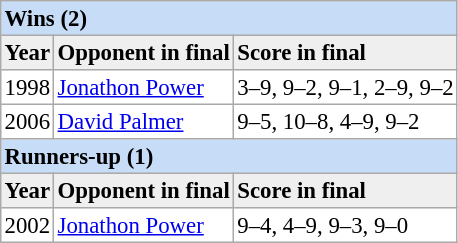<table cellpadding="2" cellspacing="0" border="1" style="font-size: 95%; border: #aaa solid 1px; border-collapse: collapse;">
<tr bgcolor="#c7dcf6">
<td colspan="3"><strong>Wins (2)</strong></td>
</tr>
<tr bgcolor="#efefef">
<td><strong>Year</strong></td>
<td><strong>Opponent in final</strong></td>
<td><strong>Score in final</strong></td>
</tr>
<tr>
<td>1998</td>
<td><a href='#'>Jonathon Power</a></td>
<td>3–9, 9–2, 9–1, 2–9, 9–2</td>
</tr>
<tr>
<td>2006</td>
<td><a href='#'>David Palmer</a></td>
<td>9–5, 10–8, 4–9, 9–2</td>
</tr>
<tr bgcolor="#c7dcf6">
<td colspan="3"><strong>Runners-up (1)</strong></td>
</tr>
<tr bgcolor="#efefef">
<td><strong>Year</strong></td>
<td><strong>Opponent in final</strong></td>
<td><strong>Score in final</strong></td>
</tr>
<tr>
<td>2002</td>
<td><a href='#'>Jonathon Power</a></td>
<td>9–4, 4–9, 9–3, 9–0</td>
</tr>
</table>
